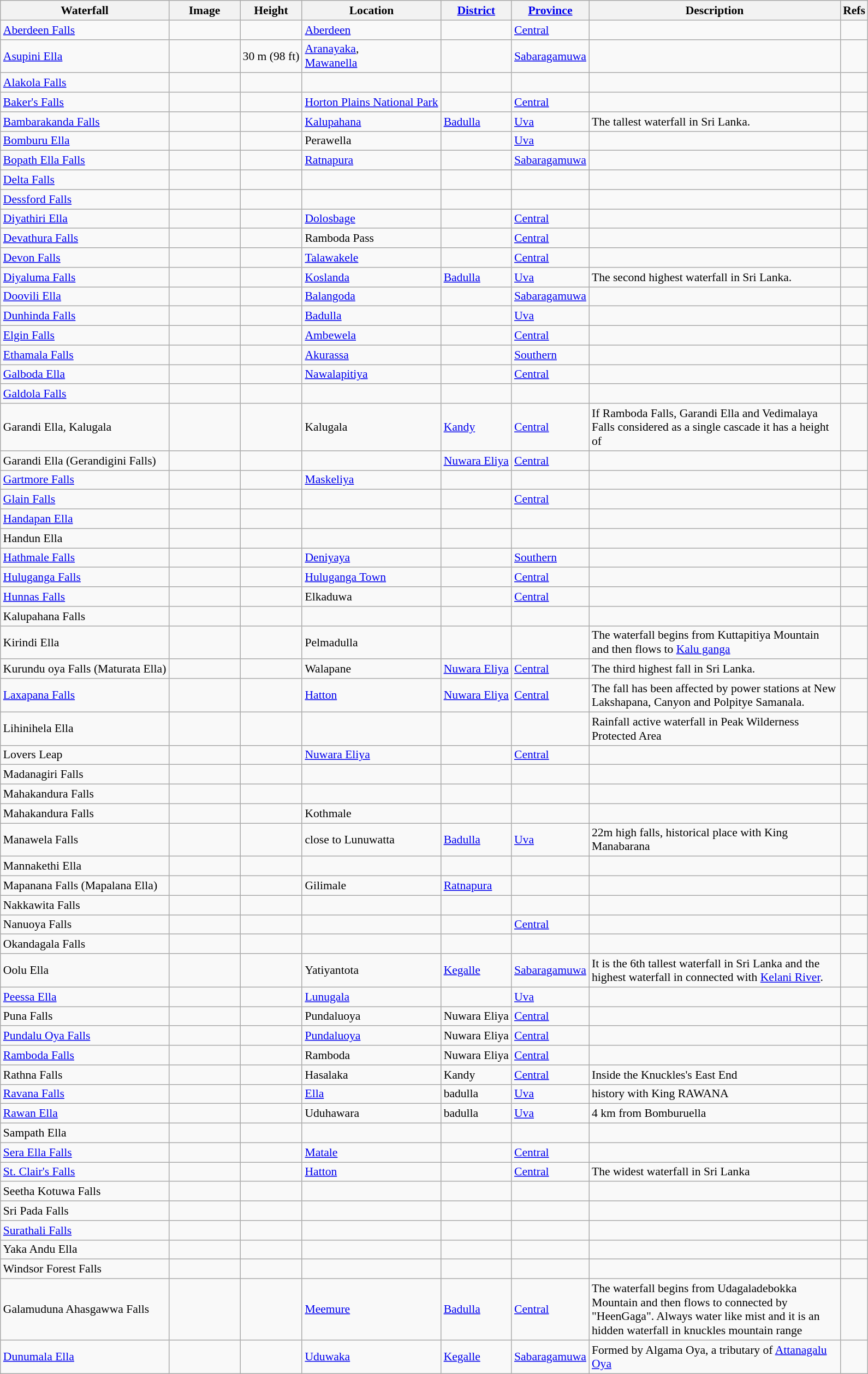<table class="wikitable plainrowheaders sortable" style="font-size:90%; text-align:left;">
<tr>
<th>Waterfall</th>
<th scope=col width=80px>Image</th>
<th>Height</th>
<th>Location</th>
<th scope=col><a href='#'>District</a></th>
<th scope=col><a href='#'>Province</a></th>
<th scope=col width=300px>Description</th>
<th>Refs</th>
</tr>
<tr>
<td><a href='#'>Aberdeen Falls</a></td>
<td></td>
<td align="center"></td>
<td><a href='#'>Aberdeen</a></td>
<td></td>
<td><a href='#'>Central</a></td>
<td></td>
<td></td>
</tr>
<tr>
<td><a href='#'>Asupini Ella</a></td>
<td></td>
<td align="center">30 m (98 ft)</td>
<td><a href='#'>Aranayaka</a>,<br> <a href='#'>Mawanella</a></td>
<td></td>
<td><a href='#'>Sabaragamuwa</a></td>
<td></td>
<td></td>
</tr>
<tr>
<td><a href='#'>Alakola Falls</a></td>
<td></td>
<td align="center"></td>
<td></td>
<td></td>
<td></td>
<td></td>
<td></td>
</tr>
<tr>
<td><a href='#'>Baker's Falls</a></td>
<td></td>
<td align=center></td>
<td><a href='#'>Horton Plains National Park</a></td>
<td></td>
<td><a href='#'>Central</a></td>
<td></td>
<td></td>
</tr>
<tr>
<td><a href='#'>Bambarakanda Falls</a></td>
<td></td>
<td align=center></td>
<td><a href='#'>Kalupahana</a></td>
<td><a href='#'>Badulla</a></td>
<td><a href='#'>Uva</a></td>
<td>The tallest waterfall in Sri Lanka.</td>
<td></td>
</tr>
<tr>
<td><a href='#'>Bomburu Ella</a></td>
<td></td>
<td align=center></td>
<td>Perawella</td>
<td></td>
<td><a href='#'>Uva</a></td>
<td></td>
<td></td>
</tr>
<tr>
<td><a href='#'>Bopath Ella Falls</a></td>
<td></td>
<td align=center></td>
<td><a href='#'>Ratnapura</a></td>
<td></td>
<td><a href='#'>Sabaragamuwa</a></td>
<td></td>
<td></td>
</tr>
<tr>
<td><a href='#'>Delta Falls</a></td>
<td></td>
<td align=center></td>
<td></td>
<td></td>
<td></td>
<td></td>
<td></td>
</tr>
<tr>
<td><a href='#'>Dessford Falls</a></td>
<td></td>
<td align=center></td>
<td></td>
<td></td>
<td></td>
<td></td>
<td></td>
</tr>
<tr>
<td><a href='#'>Diyathiri Ella</a></td>
<td></td>
<td align="center"></td>
<td><a href='#'>Dolosbage</a></td>
<td></td>
<td><a href='#'>Central</a></td>
<td></td>
<td></td>
</tr>
<tr>
<td><a href='#'>Devathura Falls</a></td>
<td></td>
<td align=center></td>
<td>Ramboda Pass</td>
<td></td>
<td><a href='#'>Central</a></td>
<td></td>
<td></td>
</tr>
<tr>
<td><a href='#'>Devon Falls</a></td>
<td></td>
<td align=center></td>
<td><a href='#'>Talawakele</a></td>
<td></td>
<td><a href='#'>Central</a></td>
<td></td>
<td></td>
</tr>
<tr>
<td><a href='#'>Diyaluma Falls</a></td>
<td></td>
<td align=center></td>
<td><a href='#'>Koslanda</a></td>
<td><a href='#'>Badulla</a></td>
<td><a href='#'>Uva</a></td>
<td>The second highest waterfall in Sri Lanka.</td>
<td></td>
</tr>
<tr>
<td><a href='#'>Doovili Ella</a></td>
<td></td>
<td align=center></td>
<td><a href='#'>Balangoda</a></td>
<td></td>
<td><a href='#'>Sabaragamuwa</a></td>
<td></td>
<td></td>
</tr>
<tr>
<td><a href='#'>Dunhinda Falls</a></td>
<td></td>
<td align=center></td>
<td><a href='#'>Badulla</a></td>
<td></td>
<td><a href='#'>Uva</a></td>
<td></td>
<td></td>
</tr>
<tr>
<td><a href='#'>Elgin Falls</a></td>
<td></td>
<td align=center></td>
<td><a href='#'>Ambewela</a></td>
<td></td>
<td><a href='#'>Central</a></td>
<td></td>
<td></td>
</tr>
<tr>
<td><a href='#'>Ethamala Falls</a></td>
<td></td>
<td align=center></td>
<td><a href='#'>Akurassa</a></td>
<td></td>
<td><a href='#'>Southern</a></td>
<td></td>
<td></td>
</tr>
<tr>
<td><a href='#'>Galboda Ella</a></td>
<td></td>
<td align=center></td>
<td><a href='#'>Nawalapitiya</a></td>
<td></td>
<td><a href='#'>Central</a></td>
<td></td>
<td></td>
</tr>
<tr>
<td><a href='#'>Galdola Falls</a></td>
<td></td>
<td align=center></td>
<td></td>
<td></td>
<td></td>
<td></td>
<td></td>
</tr>
<tr>
<td>Garandi Ella, Kalugala</td>
<td></td>
<td align=center></td>
<td>Kalugala</td>
<td><a href='#'>Kandy</a></td>
<td><a href='#'>Central</a></td>
<td>If Ramboda Falls, Garandi Ella and Vedimalaya Falls considered as a single cascade it has a  height of </td>
<td></td>
</tr>
<tr>
<td>Garandi Ella (Gerandigini Falls)</td>
<td></td>
<td align=center></td>
<td></td>
<td><a href='#'>Nuwara Eliya</a></td>
<td><a href='#'>Central</a></td>
<td></td>
<td></td>
</tr>
<tr>
<td><a href='#'>Gartmore Falls</a></td>
<td></td>
<td align="center"></td>
<td><a href='#'>Maskeliya</a></td>
<td></td>
<td></td>
<td></td>
<td></td>
</tr>
<tr>
<td><a href='#'>Glain Falls</a></td>
<td></td>
<td align=center></td>
<td></td>
<td></td>
<td><a href='#'>Central</a></td>
<td></td>
<td></td>
</tr>
<tr>
<td><a href='#'>Handapan Ella</a></td>
<td></td>
<td align=center></td>
<td></td>
<td></td>
<td></td>
<td></td>
<td></td>
</tr>
<tr>
<td>Handun Ella</td>
<td></td>
<td align=center></td>
<td></td>
<td></td>
<td></td>
<td></td>
<td></td>
</tr>
<tr>
<td><a href='#'>Hathmale Falls</a></td>
<td></td>
<td align=center></td>
<td><a href='#'>Deniyaya</a></td>
<td></td>
<td><a href='#'>Southern</a></td>
<td></td>
<td></td>
</tr>
<tr>
<td><a href='#'>Huluganga Falls</a></td>
<td></td>
<td align=center></td>
<td><a href='#'>Huluganga Town</a></td>
<td></td>
<td><a href='#'>Central</a></td>
<td></td>
<td></td>
</tr>
<tr>
<td><a href='#'>Hunnas Falls</a></td>
<td></td>
<td align=center></td>
<td>Elkaduwa</td>
<td></td>
<td><a href='#'>Central</a></td>
<td></td>
<td></td>
</tr>
<tr>
<td>Kalupahana Falls</td>
<td></td>
<td align=center></td>
<td></td>
<td></td>
<td></td>
<td></td>
<td></td>
</tr>
<tr>
<td>Kirindi Ella</td>
<td></td>
<td align=center></td>
<td>Pelmadulla</td>
<td></td>
<td></td>
<td>The waterfall begins from Kuttapitiya Mountain and then flows to <a href='#'>Kalu ganga</a></td>
<td></td>
</tr>
<tr>
<td>Kurundu oya Falls (Maturata Ella)</td>
<td></td>
<td align=center></td>
<td>Walapane</td>
<td><a href='#'>Nuwara Eliya</a></td>
<td><a href='#'>Central</a></td>
<td>The third highest fall in Sri Lanka.</td>
<td></td>
</tr>
<tr>
<td><a href='#'>Laxapana Falls</a></td>
<td></td>
<td align=center></td>
<td><a href='#'>Hatton</a></td>
<td><a href='#'>Nuwara Eliya</a></td>
<td><a href='#'>Central</a></td>
<td>The fall has been affected by power stations at New Lakshapana, Canyon and Polpitye Samanala.</td>
<td></td>
</tr>
<tr>
<td>Lihinihela Ella</td>
<td></td>
<td align=center></td>
<td></td>
<td></td>
<td></td>
<td>Rainfall active waterfall in Peak Wilderness Protected Area</td>
</tr>
<tr>
<td>Lovers Leap</td>
<td></td>
<td align=center></td>
<td><a href='#'>Nuwara Eliya</a></td>
<td></td>
<td><a href='#'>Central</a></td>
<td></td>
<td></td>
</tr>
<tr>
<td>Madanagiri Falls</td>
<td></td>
<td align=center></td>
<td></td>
<td></td>
<td></td>
<td></td>
<td></td>
</tr>
<tr>
<td>Mahakandura Falls</td>
<td></td>
<td align=center></td>
<td></td>
<td></td>
<td></td>
<td></td>
<td></td>
</tr>
<tr>
<td>Mahakandura Falls</td>
<td></td>
<td align=center></td>
<td>Kothmale</td>
<td></td>
<td></td>
<td></td>
<td></td>
</tr>
<tr>
<td>Manawela Falls</td>
<td></td>
<td align="center"></td>
<td>close to Lunuwatta</td>
<td><a href='#'>Badulla</a></td>
<td><a href='#'>Uva</a></td>
<td>22m high falls, historical place with King Manabarana</td>
<td></td>
</tr>
<tr>
<td>Mannakethi Ella</td>
<td></td>
<td align=center></td>
<td></td>
<td></td>
<td></td>
<td></td>
<td></td>
</tr>
<tr>
<td>Mapanana Falls (Mapalana Ella)</td>
<td></td>
<td align=center></td>
<td>Gilimale</td>
<td><a href='#'>Ratnapura</a></td>
<td></td>
<td></td>
<td></td>
</tr>
<tr>
<td>Nakkawita Falls</td>
<td></td>
<td align=center></td>
<td></td>
<td></td>
<td></td>
<td></td>
<td></td>
</tr>
<tr>
<td>Nanuoya Falls</td>
<td></td>
<td align=center></td>
<td></td>
<td></td>
<td><a href='#'>Central</a></td>
<td></td>
<td></td>
</tr>
<tr>
<td>Okandagala Falls</td>
<td></td>
<td align=center></td>
<td></td>
<td></td>
<td></td>
<td></td>
<td></td>
</tr>
<tr>
<td>Oolu Ella</td>
<td></td>
<td align=center></td>
<td>Yatiyantota</td>
<td><a href='#'>Kegalle</a></td>
<td><a href='#'>Sabaragamuwa</a></td>
<td>It is the 6th tallest waterfall in Sri Lanka and the highest waterfall in connected with <a href='#'>Kelani River</a>.</td>
<td></td>
</tr>
<tr>
<td><a href='#'>Peessa Ella</a></td>
<td></td>
<td align=center></td>
<td><a href='#'>Lunugala</a></td>
<td></td>
<td><a href='#'>Uva</a></td>
<td></td>
<td></td>
</tr>
<tr>
<td>Puna Falls</td>
<td></td>
<td align=center></td>
<td>Pundaluoya</td>
<td>Nuwara Eliya</td>
<td><a href='#'>Central</a></td>
<td></td>
<td></td>
</tr>
<tr>
<td><a href='#'>Pundalu Oya Falls</a></td>
<td></td>
<td align=center></td>
<td><a href='#'>Pundaluoya</a></td>
<td>Nuwara Eliya</td>
<td><a href='#'>Central</a></td>
<td></td>
<td></td>
</tr>
<tr>
<td><a href='#'>Ramboda Falls</a></td>
<td></td>
<td align=center></td>
<td>Ramboda</td>
<td>Nuwara Eliya</td>
<td><a href='#'>Central</a></td>
<td></td>
<td></td>
</tr>
<tr>
<td>Rathna Falls</td>
<td></td>
<td align="center"></td>
<td>Hasalaka</td>
<td>Kandy</td>
<td><a href='#'>Central</a></td>
<td>Inside the Knuckles's East End</td>
<td></td>
</tr>
<tr>
<td><a href='#'>Ravana Falls</a></td>
<td></td>
<td align=center></td>
<td><a href='#'>Ella</a></td>
<td>badulla</td>
<td><a href='#'>Uva</a></td>
<td>history with King RAWANA</td>
<td></td>
</tr>
<tr>
<td><a href='#'>Rawan Ella</a></td>
<td></td>
<td align=center></td>
<td>Uduhawara</td>
<td>badulla</td>
<td><a href='#'>Uva</a></td>
<td>4 km from Bomburuella</td>
<td></td>
</tr>
<tr>
<td>Sampath Ella</td>
<td></td>
<td align=center></td>
<td></td>
<td></td>
<td></td>
<td></td>
<td></td>
</tr>
<tr>
<td><a href='#'>Sera Ella Falls</a></td>
<td></td>
<td align=center></td>
<td><a href='#'>Matale</a></td>
<td></td>
<td><a href='#'>Central</a></td>
<td></td>
<td></td>
</tr>
<tr>
<td><a href='#'>St. Clair's Falls</a></td>
<td></td>
<td align=center></td>
<td><a href='#'>Hatton</a></td>
<td></td>
<td><a href='#'>Central</a></td>
<td>The widest waterfall in Sri Lanka</td>
<td></td>
</tr>
<tr>
<td>Seetha Kotuwa Falls</td>
<td></td>
<td align=center></td>
<td></td>
<td></td>
<td></td>
<td></td>
<td></td>
</tr>
<tr>
<td>Sri Pada Falls</td>
<td></td>
<td align="center"></td>
<td></td>
<td></td>
<td></td>
<td></td>
<td></td>
</tr>
<tr>
<td><a href='#'>Surathali Falls</a></td>
<td></td>
<td align="center"></td>
<td></td>
<td></td>
<td></td>
<td></td>
<td></td>
</tr>
<tr>
<td>Yaka Andu Ella</td>
<td></td>
<td align=center></td>
<td></td>
<td></td>
<td></td>
<td></td>
<td></td>
</tr>
<tr>
<td>Windsor Forest Falls</td>
<td></td>
<td align=center></td>
<td></td>
<td></td>
<td></td>
<td></td>
<td></td>
</tr>
<tr>
<td>Galamuduna Ahasgawwa Falls</td>
<td></td>
<td align=center></td>
<td><a href='#'>Meemure</a></td>
<td><a href='#'>Badulla</a></td>
<td><a href='#'>Central</a></td>
<td>The waterfall begins from Udagaladebokka Mountain and then flows to connected by "HeenGaga". Always water like mist and it is an hidden waterfall in knuckles mountain range</td>
<td></td>
</tr>
<tr>
<td><a href='#'>Dunumala Ella</a></td>
<td></td>
<td align="center"></td>
<td><a href='#'>Uduwaka</a></td>
<td><a href='#'>Kegalle</a></td>
<td><a href='#'>Sabaragamuwa</a></td>
<td>Formed by Algama Oya, a tributary of <a href='#'>Attanagalu Oya</a></td>
<td></td>
</tr>
</table>
